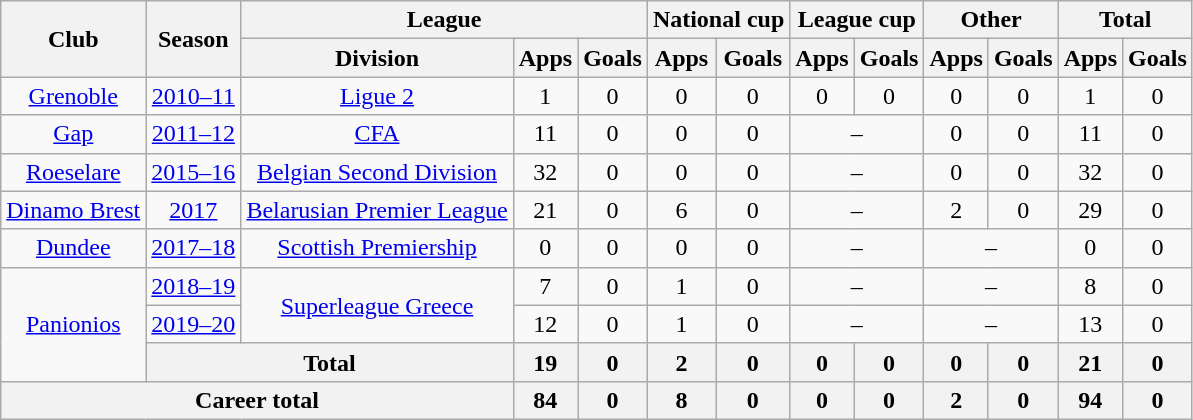<table class="wikitable" style="text-align:center">
<tr>
<th rowspan="2">Club</th>
<th rowspan="2">Season</th>
<th colspan="3">League</th>
<th colspan="2">National cup</th>
<th colspan="2">League cup</th>
<th colspan="2">Other</th>
<th colspan="2">Total</th>
</tr>
<tr>
<th>Division</th>
<th>Apps</th>
<th>Goals</th>
<th>Apps</th>
<th>Goals</th>
<th>Apps</th>
<th>Goals</th>
<th>Apps</th>
<th>Goals</th>
<th>Apps</th>
<th>Goals</th>
</tr>
<tr>
<td><a href='#'>Grenoble</a></td>
<td><a href='#'>2010–11</a></td>
<td><a href='#'>Ligue 2</a></td>
<td>1</td>
<td>0</td>
<td>0</td>
<td>0</td>
<td>0</td>
<td>0</td>
<td>0</td>
<td>0</td>
<td>1</td>
<td>0</td>
</tr>
<tr>
<td><a href='#'>Gap</a></td>
<td><a href='#'>2011–12</a></td>
<td><a href='#'>CFA</a></td>
<td>11</td>
<td>0</td>
<td>0</td>
<td>0</td>
<td colspan="2">–</td>
<td>0</td>
<td>0</td>
<td>11</td>
<td>0</td>
</tr>
<tr>
<td><a href='#'>Roeselare</a></td>
<td><a href='#'>2015–16</a></td>
<td><a href='#'>Belgian Second Division</a></td>
<td>32</td>
<td>0</td>
<td>0</td>
<td>0</td>
<td colspan="2">–</td>
<td>0</td>
<td>0</td>
<td>32</td>
<td>0</td>
</tr>
<tr>
<td><a href='#'>Dinamo Brest</a></td>
<td><a href='#'>2017</a></td>
<td><a href='#'>Belarusian Premier League</a></td>
<td>21</td>
<td>0</td>
<td>6</td>
<td>0</td>
<td colspan="2">–</td>
<td>2</td>
<td>0</td>
<td>29</td>
<td>0</td>
</tr>
<tr>
<td><a href='#'>Dundee</a></td>
<td><a href='#'>2017–18</a></td>
<td><a href='#'>Scottish Premiership</a></td>
<td>0</td>
<td>0</td>
<td>0</td>
<td>0</td>
<td colspan="2">–</td>
<td colspan="2">–</td>
<td>0</td>
<td>0</td>
</tr>
<tr>
<td rowspan="3"><a href='#'>Panionios</a></td>
<td><a href='#'>2018–19</a></td>
<td rowspan="2"><a href='#'>Superleague Greece</a></td>
<td>7</td>
<td>0</td>
<td>1</td>
<td>0</td>
<td colspan="2">–</td>
<td colspan="2">–</td>
<td>8</td>
<td>0</td>
</tr>
<tr>
<td><a href='#'>2019–20</a></td>
<td>12</td>
<td>0</td>
<td>1</td>
<td>0</td>
<td colspan="2">–</td>
<td colspan="2">–</td>
<td>13</td>
<td>0</td>
</tr>
<tr>
<th colspan="2">Total</th>
<th>19</th>
<th>0</th>
<th>2</th>
<th>0</th>
<th>0</th>
<th>0</th>
<th>0</th>
<th>0</th>
<th>21</th>
<th>0</th>
</tr>
<tr>
<th colspan="3">Career total</th>
<th>84</th>
<th>0</th>
<th>8</th>
<th>0</th>
<th>0</th>
<th>0</th>
<th>2</th>
<th>0</th>
<th>94</th>
<th>0</th>
</tr>
</table>
